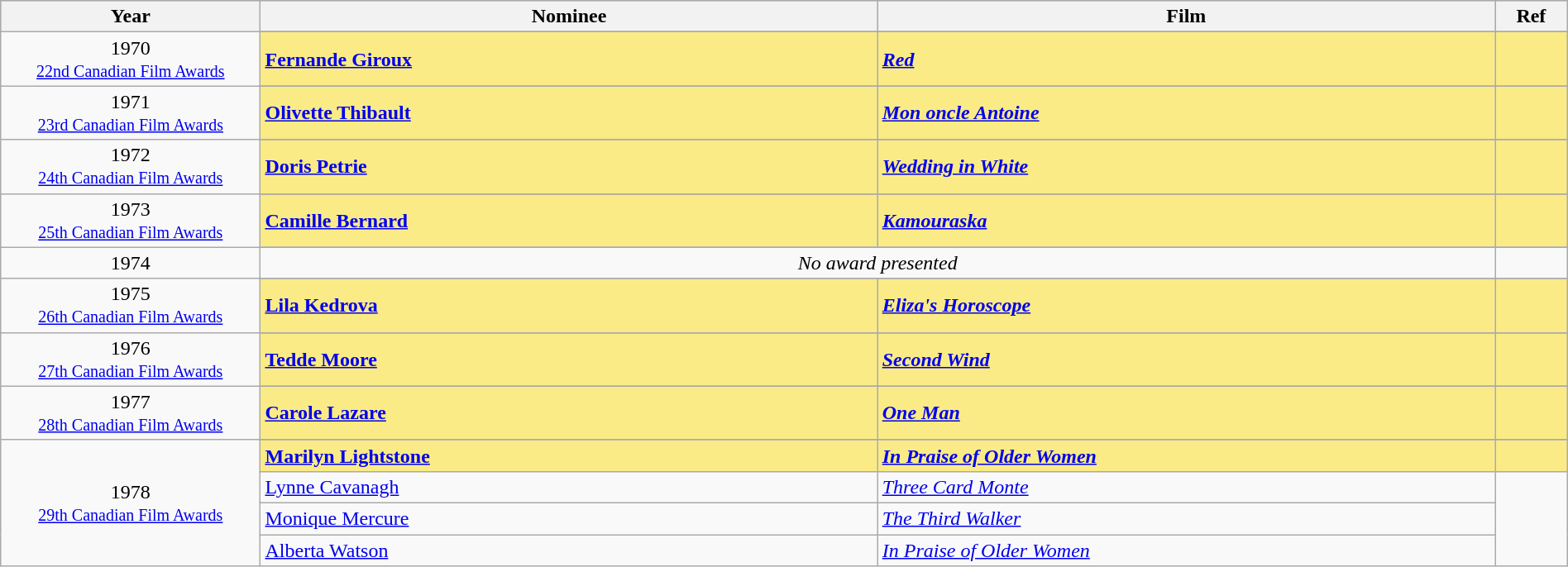<table class="wikitable" style="width:100%;">
<tr style="background:#bebebe;">
<th style="width:8%;">Year</th>
<th style="width:19%;">Nominee</th>
<th style="width:19%;">Film</th>
<th style="width:2%;">Ref</th>
</tr>
<tr>
<td rowspan=2 align="center">1970<br><small><a href='#'>22nd Canadian Film Awards</a></small></td>
</tr>
<tr style="background:#FAEB86;">
<td><strong><a href='#'>Fernande Giroux</a></strong></td>
<td><strong><em><a href='#'>Red</a></em></strong></td>
<td></td>
</tr>
<tr>
<td rowspan=2 align="center">1971<br><small><a href='#'>23rd Canadian Film Awards</a></small></td>
</tr>
<tr style="background:#FAEB86;">
<td><strong><a href='#'>Olivette Thibault</a></strong></td>
<td><strong><em><a href='#'>Mon oncle Antoine</a></em></strong></td>
<td></td>
</tr>
<tr>
<td rowspan=2 align="center">1972<br><small><a href='#'>24th Canadian Film Awards</a></small></td>
</tr>
<tr style="background:#FAEB86;">
<td><strong><a href='#'>Doris Petrie</a></strong></td>
<td><strong><em><a href='#'>Wedding in White</a></em></strong></td>
<td></td>
</tr>
<tr>
<td rowspan=2 align="center">1973<br><small><a href='#'>25th Canadian Film Awards</a></small></td>
</tr>
<tr style="background:#FAEB86;">
<td><strong><a href='#'>Camille Bernard</a></strong></td>
<td><strong><em><a href='#'>Kamouraska</a></em></strong></td>
<td></td>
</tr>
<tr>
<td rowspan=2 align="center">1974</td>
</tr>
<tr>
<td colspan=2 align=center><em>No award presented</em></td>
<td></td>
</tr>
<tr>
<td rowspan=2 align="center">1975<br><small><a href='#'>26th Canadian Film Awards</a></small></td>
</tr>
<tr style="background:#FAEB86;">
<td><strong><a href='#'>Lila Kedrova</a></strong></td>
<td><strong><em><a href='#'>Eliza's Horoscope</a></em></strong></td>
<td></td>
</tr>
<tr>
<td rowspan=2 align="center">1976<br><small><a href='#'>27th Canadian Film Awards</a></small></td>
</tr>
<tr style="background:#FAEB86;">
<td><strong><a href='#'>Tedde Moore</a></strong></td>
<td><strong><em><a href='#'>Second Wind</a></em></strong></td>
<td></td>
</tr>
<tr>
<td rowspan=2 align="center">1977<br><small><a href='#'>28th Canadian Film Awards</a></small></td>
</tr>
<tr style="background:#FAEB86;">
<td><strong><a href='#'>Carole Lazare</a></strong></td>
<td><strong><em><a href='#'>One Man</a></em></strong></td>
<td></td>
</tr>
<tr>
<td rowspan=5 align="center">1978<br><small><a href='#'>29th Canadian Film Awards</a></small></td>
</tr>
<tr style="background:#FAEB86;">
<td><strong><a href='#'>Marilyn Lightstone</a></strong></td>
<td><strong><em><a href='#'>In Praise of Older Women</a></em></strong></td>
<td></td>
</tr>
<tr>
<td><a href='#'>Lynne Cavanagh</a></td>
<td><em><a href='#'>Three Card Monte</a></em></td>
<td rowspan=3></td>
</tr>
<tr>
<td><a href='#'>Monique Mercure</a></td>
<td><em><a href='#'>The Third Walker</a></em></td>
</tr>
<tr>
<td><a href='#'>Alberta Watson</a></td>
<td><em><a href='#'>In Praise of Older Women</a></em></td>
</tr>
</table>
